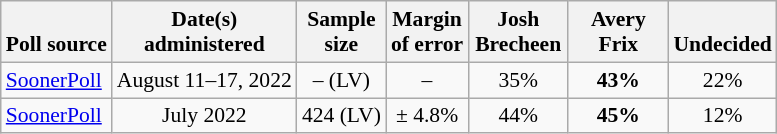<table class="wikitable" style="font-size:90%;text-align:center;">
<tr style="vertical-align:bottom">
<th>Poll source</th>
<th>Date(s)<br>administered</th>
<th>Sample<br>size</th>
<th>Margin<br>of error</th>
<th style="width:60px;">Josh<br>Brecheen</th>
<th style="width:60px;">Avery<br>Frix</th>
<th>Undecided</th>
</tr>
<tr>
<td style="text-align:left;"><a href='#'>SoonerPoll</a></td>
<td>August 11–17, 2022</td>
<td>– (LV)</td>
<td>–</td>
<td>35%</td>
<td><strong>43%</strong></td>
<td>22%</td>
</tr>
<tr>
<td style="text-align:left;"><a href='#'>SoonerPoll</a></td>
<td>July 2022</td>
<td>424 (LV)</td>
<td>± 4.8%</td>
<td>44%</td>
<td><strong>45%</strong></td>
<td>12%</td>
</tr>
</table>
